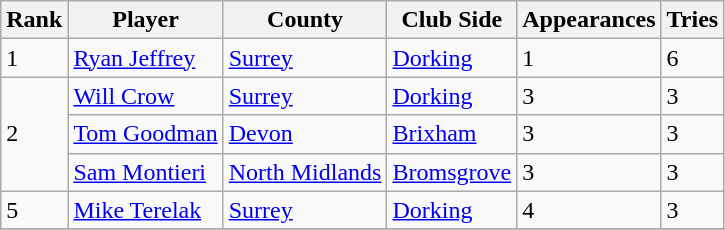<table class="wikitable">
<tr>
<th>Rank</th>
<th>Player</th>
<th>County</th>
<th>Club Side</th>
<th>Appearances</th>
<th>Tries</th>
</tr>
<tr>
<td>1</td>
<td> <a href='#'>Ryan Jeffrey</a></td>
<td><a href='#'>Surrey</a></td>
<td><a href='#'>Dorking</a></td>
<td>1</td>
<td>6</td>
</tr>
<tr>
<td rowspan=3>2</td>
<td> <a href='#'>Will Crow</a></td>
<td><a href='#'>Surrey</a></td>
<td><a href='#'>Dorking</a></td>
<td>3</td>
<td>3</td>
</tr>
<tr>
<td> <a href='#'>Tom Goodman</a></td>
<td><a href='#'>Devon</a></td>
<td><a href='#'>Brixham</a></td>
<td>3</td>
<td>3</td>
</tr>
<tr>
<td> <a href='#'>Sam Montieri</a></td>
<td><a href='#'>North Midlands</a></td>
<td><a href='#'>Bromsgrove</a></td>
<td>3</td>
<td>3</td>
</tr>
<tr>
<td>5</td>
<td> <a href='#'>Mike Terelak</a></td>
<td><a href='#'>Surrey</a></td>
<td><a href='#'>Dorking</a></td>
<td>4</td>
<td>3</td>
</tr>
<tr>
</tr>
</table>
